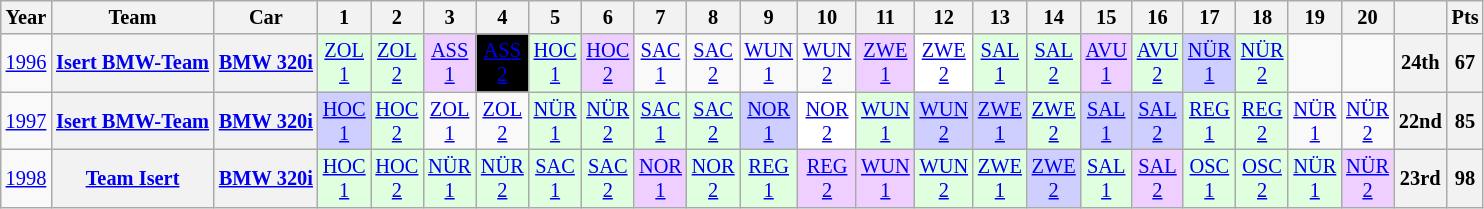<table class="wikitable" style="text-align:center; font-size:85%">
<tr>
<th>Year</th>
<th>Team</th>
<th>Car</th>
<th>1</th>
<th>2</th>
<th>3</th>
<th>4</th>
<th>5</th>
<th>6</th>
<th>7</th>
<th>8</th>
<th>9</th>
<th>10</th>
<th>11</th>
<th>12</th>
<th>13</th>
<th>14</th>
<th>15</th>
<th>16</th>
<th>17</th>
<th>18</th>
<th>19</th>
<th>20</th>
<th></th>
<th>Pts</th>
</tr>
<tr>
<td><a href='#'>1996</a></td>
<th><a href='#'>Isert BMW-Team</a></th>
<th><a href='#'>BMW 320i</a></th>
<td style="background:#DFFFDF;"><a href='#'>ZOL<br>1</a><br></td>
<td style="background:#DFFFDF;"><a href='#'>ZOL<br>2</a><br></td>
<td style="background:#EFCFFF;"><a href='#'>ASS<br>1</a><br></td>
<td style="background:#000; color:#fff;"><a href='#'><span>ASS<br>2</span></a><br></td>
<td style="background:#DFFFDF;"><a href='#'>HOC<br>1</a><br></td>
<td style="background:#EFCFFF;"><a href='#'>HOC<br>2</a><br></td>
<td><a href='#'>SAC<br>1</a></td>
<td><a href='#'>SAC<br>2</a></td>
<td><a href='#'>WUN<br>1</a></td>
<td><a href='#'>WUN<br>2</a></td>
<td style="background:#EFCFFF;"><a href='#'>ZWE<br>1</a><br></td>
<td style="background:#FFFFFF;"><a href='#'>ZWE<br>2</a><br></td>
<td style="background:#DFFFDF;"><a href='#'>SAL<br>1</a><br></td>
<td style="background:#DFFFDF;"><a href='#'>SAL<br>2</a><br></td>
<td style="background:#EFCFFF;"><a href='#'>AVU<br>1</a><br></td>
<td style="background:#DFFFDF;"><a href='#'>AVU<br>2</a><br></td>
<td style="background:#CFCFFF;"><a href='#'>NÜR<br>1</a><br></td>
<td style="background:#DFFFDF;"><a href='#'>NÜR<br>2</a><br></td>
<td></td>
<td></td>
<th>24th</th>
<th>67</th>
</tr>
<tr>
<td><a href='#'>1997</a></td>
<th><a href='#'>Isert BMW-Team</a></th>
<th><a href='#'>BMW 320i</a></th>
<td style="background:#CFCFFF;"><a href='#'>HOC<br>1</a><br></td>
<td style="background:#DFFFDF;"><a href='#'>HOC<br>2</a><br></td>
<td><a href='#'>ZOL<br>1</a></td>
<td><a href='#'>ZOL<br>2</a></td>
<td style="background:#DFFFDF;"><a href='#'>NÜR<br>1</a><br></td>
<td style="background:#DFFFDF;"><a href='#'>NÜR<br>2</a><br></td>
<td style="background:#DFFFDF;"><a href='#'>SAC<br>1</a><br></td>
<td style="background:#DFFFDF;"><a href='#'>SAC<br>2</a><br></td>
<td style="background:#CFCFFF;"><a href='#'>NOR<br>1</a><br></td>
<td style="background:#FFFFFF;"><a href='#'>NOR<br>2</a><br></td>
<td style="background:#DFFFDF;"><a href='#'>WUN<br>1</a><br></td>
<td style="background:#CFCFFF;"><a href='#'>WUN<br>2</a><br></td>
<td style="background:#CFCFFF;"><a href='#'>ZWE<br>1</a><br></td>
<td style="background:#DFFFDF;"><a href='#'>ZWE<br>2</a><br></td>
<td style="background:#CFCFFF;"><a href='#'>SAL<br>1</a><br></td>
<td style="background:#CFCFFF;"><a href='#'>SAL<br>2</a><br></td>
<td style="background:#DFFFDF;"><a href='#'>REG<br>1</a><br></td>
<td style="background:#DFFFDF;"><a href='#'>REG<br>2</a><br></td>
<td><a href='#'>NÜR<br>1</a></td>
<td><a href='#'>NÜR<br>2</a></td>
<th>22nd</th>
<th>85</th>
</tr>
<tr>
<td><a href='#'>1998</a></td>
<th><a href='#'>Team Isert</a></th>
<th><a href='#'>BMW 320i</a></th>
<td style="background:#DFFFDF;"><a href='#'>HOC<br>1</a><br></td>
<td style="background:#DFFFDF;"><a href='#'>HOC<br>2</a><br></td>
<td style="background:#DFFFDF;"><a href='#'>NÜR<br>1</a><br></td>
<td style="background:#DFFFDF;"><a href='#'>NÜR<br>2</a><br></td>
<td style="background:#DFFFDF;"><a href='#'>SAC<br>1</a><br></td>
<td style="background:#DFFFDF;"><a href='#'>SAC<br>2</a><br></td>
<td style="background:#EFCFFF;"><a href='#'>NOR<br>1</a><br></td>
<td style="background:#DFFFDF;"><a href='#'>NOR<br>2</a><br></td>
<td style="background:#DFFFDF;"><a href='#'>REG<br>1</a><br></td>
<td style="background:#EFCFFF;"><a href='#'>REG<br>2</a><br></td>
<td style="background:#EFCFFF;"><a href='#'>WUN<br>1</a><br></td>
<td style="background:#DFFFDF;"><a href='#'>WUN<br>2</a><br></td>
<td style="background:#DFFFDF;"><a href='#'>ZWE<br>1</a><br></td>
<td style="background:#CFCFFF;"><a href='#'>ZWE<br>2</a><br></td>
<td style="background:#DFFFDF;"><a href='#'>SAL<br>1</a><br></td>
<td style="background:#EFCFFF;"><a href='#'>SAL<br>2</a><br></td>
<td style="background:#DFFFDF;"><a href='#'>OSC<br>1</a><br></td>
<td style="background:#DFFFDF;"><a href='#'>OSC<br>2</a><br></td>
<td style="background:#DFFFDF;"><a href='#'>NÜR<br>1</a><br></td>
<td style="background:#EFCFFF;"><a href='#'>NÜR<br>2</a><br></td>
<th>23rd</th>
<th>98</th>
</tr>
</table>
